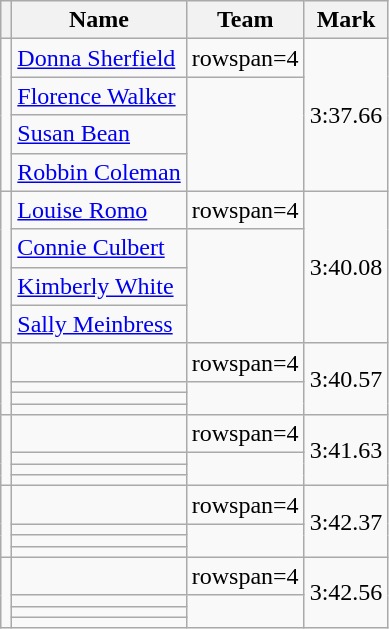<table class=wikitable>
<tr>
<th></th>
<th>Name</th>
<th>Team</th>
<th>Mark</th>
</tr>
<tr>
<td rowspan=4></td>
<td><a href='#'>Donna Sherfield</a></td>
<td>rowspan=4 </td>
<td rowspan=4>3:37.66</td>
</tr>
<tr>
<td><a href='#'>Florence Walker</a></td>
</tr>
<tr>
<td><a href='#'>Susan Bean</a></td>
</tr>
<tr>
<td><a href='#'>Robbin Coleman</a></td>
</tr>
<tr>
<td rowspan=4></td>
<td><a href='#'>Louise Romo</a></td>
<td>rowspan=4 </td>
<td rowspan=4>3:40.08</td>
</tr>
<tr>
<td><a href='#'>Connie Culbert</a></td>
</tr>
<tr>
<td><a href='#'>Kimberly White</a></td>
</tr>
<tr>
<td><a href='#'>Sally Meinbress</a></td>
</tr>
<tr>
<td rowspan=4></td>
<td></td>
<td>rowspan=4 </td>
<td rowspan=4>3:40.57</td>
</tr>
<tr>
<td></td>
</tr>
<tr>
<td></td>
</tr>
<tr>
<td></td>
</tr>
<tr>
<td rowspan=4></td>
<td></td>
<td>rowspan=4 </td>
<td rowspan=4>3:41.63</td>
</tr>
<tr>
<td></td>
</tr>
<tr>
<td></td>
</tr>
<tr>
<td></td>
</tr>
<tr>
<td rowspan=4></td>
<td></td>
<td>rowspan=4 </td>
<td rowspan=4>3:42.37</td>
</tr>
<tr>
<td></td>
</tr>
<tr>
<td></td>
</tr>
<tr>
<td></td>
</tr>
<tr>
<td rowspan=4></td>
<td></td>
<td>rowspan=4 </td>
<td rowspan=4>3:42.56</td>
</tr>
<tr>
<td></td>
</tr>
<tr>
<td></td>
</tr>
<tr>
<td></td>
</tr>
</table>
